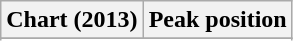<table class="wikitable sortable" border="1">
<tr>
<th>Chart (2013)</th>
<th>Peak position</th>
</tr>
<tr>
</tr>
<tr>
</tr>
</table>
